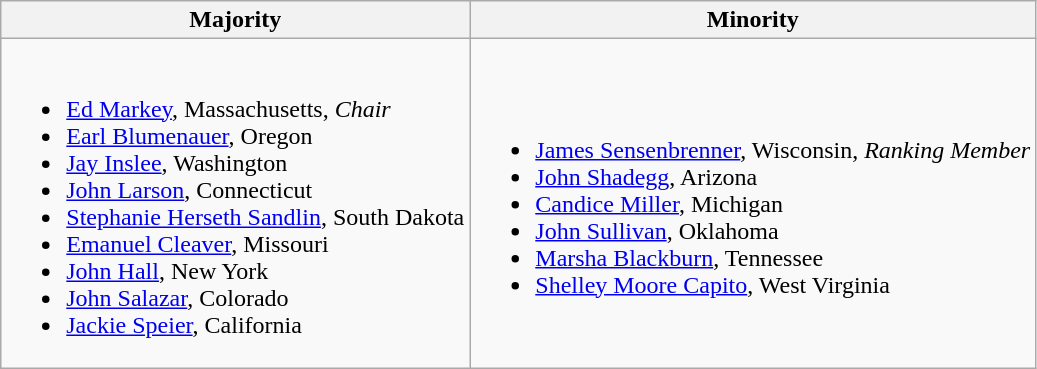<table class=wikitable>
<tr>
<th>Majority</th>
<th>Minority</th>
</tr>
<tr>
<td><br><ul><li><a href='#'>Ed Markey</a>, Massachusetts, <em>Chair</em></li><li><a href='#'>Earl Blumenauer</a>, Oregon</li><li><a href='#'>Jay Inslee</a>, Washington</li><li><a href='#'>John Larson</a>, Connecticut</li><li><a href='#'>Stephanie Herseth Sandlin</a>, South Dakota</li><li><a href='#'>Emanuel Cleaver</a>, Missouri</li><li><a href='#'>John Hall</a>, New York</li><li><a href='#'>John Salazar</a>, Colorado</li><li><a href='#'>Jackie Speier</a>, California</li></ul></td>
<td><br><ul><li><a href='#'>James Sensenbrenner</a>, Wisconsin, <em>Ranking Member</em></li><li><a href='#'>John Shadegg</a>, Arizona</li><li><a href='#'>Candice Miller</a>, Michigan</li><li><a href='#'>John Sullivan</a>, Oklahoma</li><li><a href='#'>Marsha Blackburn</a>, Tennessee</li><li><a href='#'>Shelley Moore Capito</a>, West Virginia</li></ul></td>
</tr>
</table>
